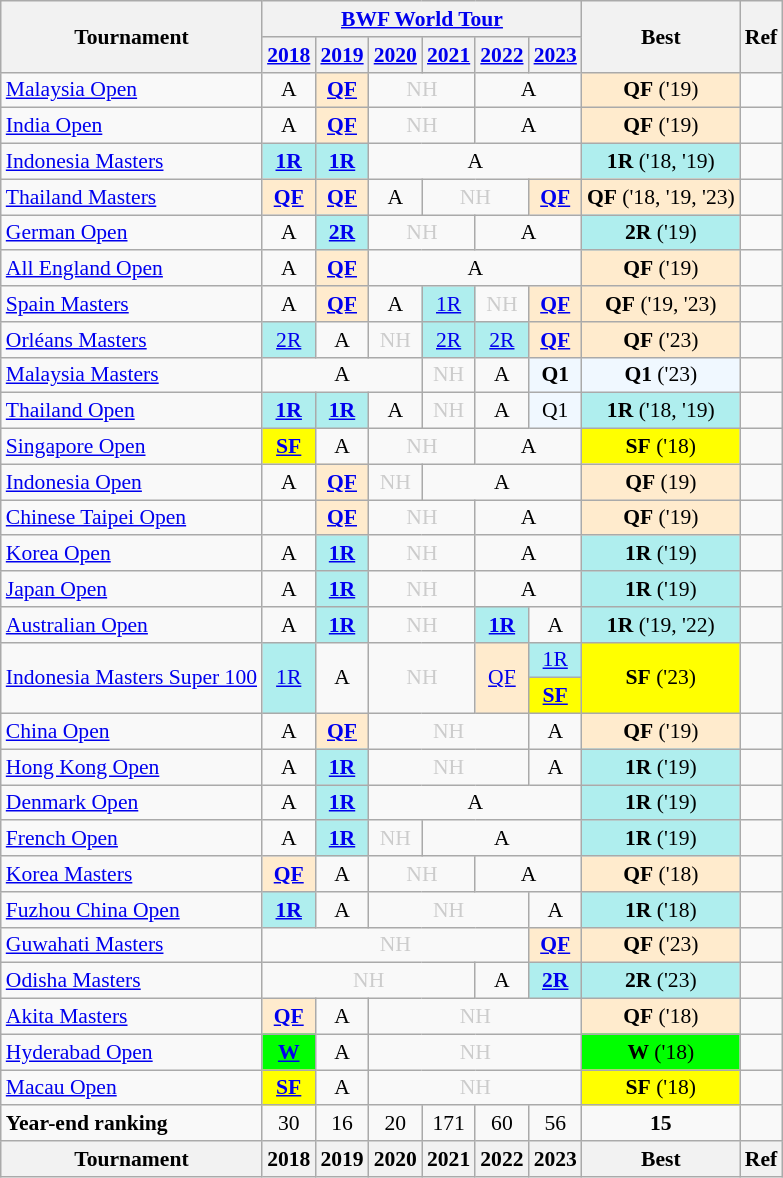<table style='font-size: 90%; text-align:center;' class='wikitable'>
<tr>
<th rowspan="2">Tournament</th>
<th colspan="6"><a href='#'>BWF World Tour</a></th>
<th rowspan="2">Best</th>
<th rowspan="2">Ref</th>
</tr>
<tr>
<th><a href='#'>2018</a></th>
<th><a href='#'>2019</a></th>
<th><a href='#'>2020</a></th>
<th><a href='#'>2021</a></th>
<th><a href='#'>2022</a></th>
<th><a href='#'>2023</a></th>
</tr>
<tr>
<td align=left><a href='#'>Malaysia Open</a></td>
<td>A</td>
<td bgcolor=FFEBCD><a href='#'><strong>QF</strong></a></td>
<td colspan="2" style=color:#ccc>NH</td>
<td colspan="2">A</td>
<td bgcolor=FFEBCD><strong>QF</strong> ('19)</td>
<td></td>
</tr>
<tr>
<td align=left><a href='#'>India Open</a></td>
<td>A</td>
<td bgcolor=FFEBCD><a href='#'><strong>QF</strong></a></td>
<td colspan="2" style=color:#ccc>NH</td>
<td colspan="2">A</td>
<td bgcolor=FFEBCD><strong>QF</strong> ('19)</td>
<td></td>
</tr>
<tr>
<td align=left><a href='#'>Indonesia Masters</a></td>
<td bgcolor=AFEEEE><a href='#'><strong>1R</strong></a></td>
<td bgcolor=AFEEEE><a href='#'><strong>1R</strong></a></td>
<td colspan="4">A</td>
<td bgcolor=AFEEEE><strong>1R</strong> ('18, '19)</td>
<td></td>
</tr>
<tr>
<td align=left><a href='#'>Thailand Masters</a></td>
<td bgcolor=FFEBCD><a href='#'><strong>QF</strong></a></td>
<td bgcolor=FFEBCD><a href='#'><strong>QF</strong></a></td>
<td>A</td>
<td colspan="2" style=color:#ccc>NH</td>
<td bgcolor=FFEBCD><strong><a href='#'>QF</a></strong></td>
<td bgcolor=FFEBCD><strong>QF</strong> ('18, '19, '23)</td>
<td></td>
</tr>
<tr>
<td align=left><a href='#'>German Open</a></td>
<td>A</td>
<td bgcolor=AFEEEE><a href='#'><strong>2R</strong></a></td>
<td colspan="2" style=color:#ccc>NH</td>
<td colspan="2">A</td>
<td bgcolor=AFEEEE><strong>2R</strong> ('19)</td>
<td></td>
</tr>
<tr>
<td align=left><a href='#'>All England Open</a></td>
<td>A</td>
<td bgcolor=FFEBCD><a href='#'><strong>QF</strong></a></td>
<td colspan="4">A</td>
<td bgcolor=FFEBCD><strong>QF</strong> ('19)</td>
<td></td>
</tr>
<tr>
<td align=left><a href='#'>Spain Masters</a></td>
<td>A</td>
<td bgcolor=FFEBCD><a href='#'><strong>QF</strong></a></td>
<td>A</td>
<td bgcolor=AFEEEE><a href='#'>1R</a></td>
<td style=color:#ccc>NH</td>
<td bgcolor=FFEBCD><strong><a href='#'>QF</a></strong></td>
<td bgcolor=FFEBCD><strong>QF</strong> ('19, '23)</td>
<td></td>
</tr>
<tr>
<td align=left><a href='#'>Orléans Masters</a></td>
<td bgcolor=AFEEEE><a href='#'>2R</a></td>
<td>A</td>
<td style=color:#ccc>NH</td>
<td bgcolor=AFEEEE><a href='#'>2R</a></td>
<td bgcolor=AFEEEE><a href='#'>2R</a></td>
<td bgcolor=FFEBCD><strong><a href='#'>QF</a></strong></td>
<td bgcolor=FFEBCD><strong>QF</strong> ('23)</td>
<td></td>
</tr>
<tr>
<td align=left><a href='#'>Malaysia Masters</a></td>
<td colspan="3">A</td>
<td style=color:#ccc>NH</td>
<td>A</td>
<td 2023; bgcolor=F0F8FF><strong>Q1</strong></td>
<td bgcolor=F0F8FF><strong>Q1</strong> ('23)</td>
<td></td>
</tr>
<tr>
<td align=left><a href='#'>Thailand Open</a></td>
<td bgcolor=AFEEEE><a href='#'><strong>1R</strong></a></td>
<td bgcolor=AFEEEE><a href='#'><strong>1R</strong></a></td>
<td>A</td>
<td style=color:#ccc>NH</td>
<td>A</td>
<td 2023; bgcolor=F0F8FF>Q1</td>
<td bgcolor=AFEEEE><strong>1R</strong> ('18, '19)</td>
<td></td>
</tr>
<tr>
<td align=left><a href='#'>Singapore Open</a></td>
<td bgcolor=FFFF00><a href='#'><strong>SF</strong></a></td>
<td>A</td>
<td colspan="2" style=color:#ccc>NH</td>
<td colspan="2">A</td>
<td bgcolor=FFFF00><strong>SF</strong> ('18)</td>
<td></td>
</tr>
<tr>
<td align=left><a href='#'>Indonesia Open</a></td>
<td>A</td>
<td bgcolor=FFEBCD><a href='#'><strong>QF</strong></a></td>
<td style=color:#ccc>NH</td>
<td colspan="3">A</td>
<td bgcolor=FFEBCD><strong>QF</strong> (19)</td>
<td></td>
</tr>
<tr>
<td align=left><a href='#'>Chinese Taipei Open</a></td>
<td><a href='#'></a></td>
<td bgcolor=FFEBCD><a href='#'><strong>QF</strong></a></td>
<td colspan="2" style=color:#ccc>NH</td>
<td colspan="2">A</td>
<td bgcolor=FFEBCD><strong>QF</strong> ('19)</td>
<td></td>
</tr>
<tr>
<td align=left><a href='#'>Korea Open</a></td>
<td>A</td>
<td bgcolor=AFEEEE><a href='#'><strong>1R</strong></a></td>
<td colspan="2" style=color:#ccc>NH</td>
<td colspan="2">A</td>
<td bgcolor=AFEEEE><strong>1R</strong> ('19)</td>
<td></td>
</tr>
<tr>
<td align=left><a href='#'>Japan Open</a></td>
<td>A</td>
<td bgcolor=AFEEEE><a href='#'><strong>1R</strong></a></td>
<td colspan="2" style=color:#ccc>NH</td>
<td colspan="2">A</td>
<td bgcolor=AFEEEE><strong>1R</strong> ('19)</td>
<td></td>
</tr>
<tr>
<td align=left><a href='#'>Australian Open</a></td>
<td>A</td>
<td bgcolor=AFEEEE><strong><a href='#'>1R</a></strong></td>
<td colspan="2" style=color:#ccc>NH</td>
<td bgcolor=AFEEEE><strong><a href='#'>1R</a></strong></td>
<td>A</td>
<td bgcolor=AFEEEE><strong>1R</strong> ('19, '22)</td>
<td></td>
</tr>
<tr>
<td rowspan="2" align=left><a href='#'>Indonesia Masters Super 100</a></td>
<td rowspan="2" bgcolor=AFEEEE><a href='#'>1R</a></td>
<td rowspan="2">A</td>
<td rowspan="2" colspan="2" style=color:#ccc>NH</td>
<td rowspan="2" bgcolor=FFEBCD><a href='#'>QF</a></td>
<td bgcolor=AFEEEE><a href='#'>1R</a></td>
<td rowspan="2" bgcolor=FFFF00><strong>SF</strong> ('23)</td>
<td rowspan="2"></td>
</tr>
<tr>
<td bgcolor=FFFF00><strong><a href='#'>SF</a></strong></td>
</tr>
<tr>
<td align=left><a href='#'>China Open</a></td>
<td>A</td>
<td bgcolor=FFEBCD><a href='#'><strong>QF</strong></a></td>
<td colspan="3" style=color:#ccc>NH</td>
<td>A</td>
<td bgcolor=FFEBCD><strong>QF</strong> ('19)</td>
<td></td>
</tr>
<tr>
<td align=left><a href='#'>Hong Kong Open</a></td>
<td>A</td>
<td bgcolor=AFEEEE><a href='#'><strong>1R</strong></a></td>
<td colspan="3" style=color:#ccc>NH</td>
<td>A</td>
<td bgcolor=AFEEEE><strong>1R</strong> ('19)</td>
<td></td>
</tr>
<tr>
<td align=left><a href='#'>Denmark Open</a></td>
<td>A</td>
<td bgcolor=AFEEEE><a href='#'><strong>1R</strong></a></td>
<td colspan="4">A</td>
<td bgcolor=AFEEEE><strong>1R</strong> ('19)</td>
<td></td>
</tr>
<tr>
<td align=left><a href='#'>French Open</a></td>
<td>A</td>
<td bgcolor=AFEEEE><a href='#'><strong>1R</strong></a></td>
<td style=color:#ccc>NH</td>
<td colspan="3">A</td>
<td bgcolor=AFEEEE><strong>1R</strong> ('19)</td>
<td></td>
</tr>
<tr>
<td align=left><a href='#'>Korea Masters</a></td>
<td bgcolor=FFEBCD><a href='#'><strong>QF</strong></a></td>
<td>A</td>
<td colspan="2" style=color:#ccc>NH</td>
<td colspan="2">A</td>
<td bgcolor=FFEBCD><strong>QF</strong> ('18)</td>
<td></td>
</tr>
<tr>
<td align=left><a href='#'>Fuzhou China Open</a></td>
<td bgcolor=AFEEEE><a href='#'><strong>1R</strong></a></td>
<td>A</td>
<td colspan="3" style=color:#ccc>NH</td>
<td>A</td>
<td bgcolor=AFEEEE><strong>1R</strong> ('18)</td>
<td></td>
</tr>
<tr>
<td align=left><a href='#'>Guwahati Masters</a></td>
<td colspan="5" style=color:#ccc>NH</td>
<td bgcolor=FFEBCD><strong><a href='#'>QF</a></strong></td>
<td bgcolor=FFEBCD><strong>QF</strong> ('23)</td>
<td></td>
</tr>
<tr>
<td align=left><a href='#'>Odisha Masters</a></td>
<td colspan="4" style=color:#ccc>NH</td>
<td>A</td>
<td bgcolor=AFEEEE><strong><a href='#'>2R</a></strong></td>
<td bgcolor=AFEEEE><strong>2R</strong> ('23)</td>
<td></td>
</tr>
<tr>
<td align=left><a href='#'>Akita Masters</a></td>
<td bgcolor=FFEBCD><a href='#'><strong>QF</strong></a></td>
<td>A</td>
<td colspan="4" style=color:#ccc>NH</td>
<td bgcolor=FFEBCD><strong>QF</strong> ('18)</td>
<td></td>
</tr>
<tr>
<td align=left><a href='#'>Hyderabad Open</a></td>
<td bgcolor=00FF00><a href='#'><strong>W</strong></a></td>
<td>A</td>
<td colspan="4" style=color:#ccc>NH</td>
<td bgcolor=00FF00><strong>W</strong> ('18)</td>
<td></td>
</tr>
<tr>
<td align=left><a href='#'>Macau Open</a></td>
<td bgcolor=FFFF00><a href='#'><strong>SF</strong></a></td>
<td>A</td>
<td colspan="4" style=color:#ccc>NH</td>
<td bgcolor=FFFF00><strong>SF</strong> ('18)</td>
<td></td>
</tr>
<tr>
<td align=left><strong>Year-end ranking</strong></td>
<td 2018;>30</td>
<td 2019;>16</td>
<td 2020;>20</td>
<td 2021;>171</td>
<td 2022;>60</td>
<td 2023;>56</td>
<td Best;><strong>15</strong></td>
<td></td>
</tr>
<tr>
<th>Tournament</th>
<th>2018</th>
<th>2019</th>
<th>2020</th>
<th>2021</th>
<th>2022</th>
<th>2023</th>
<th>Best</th>
<th>Ref</th>
</tr>
</table>
